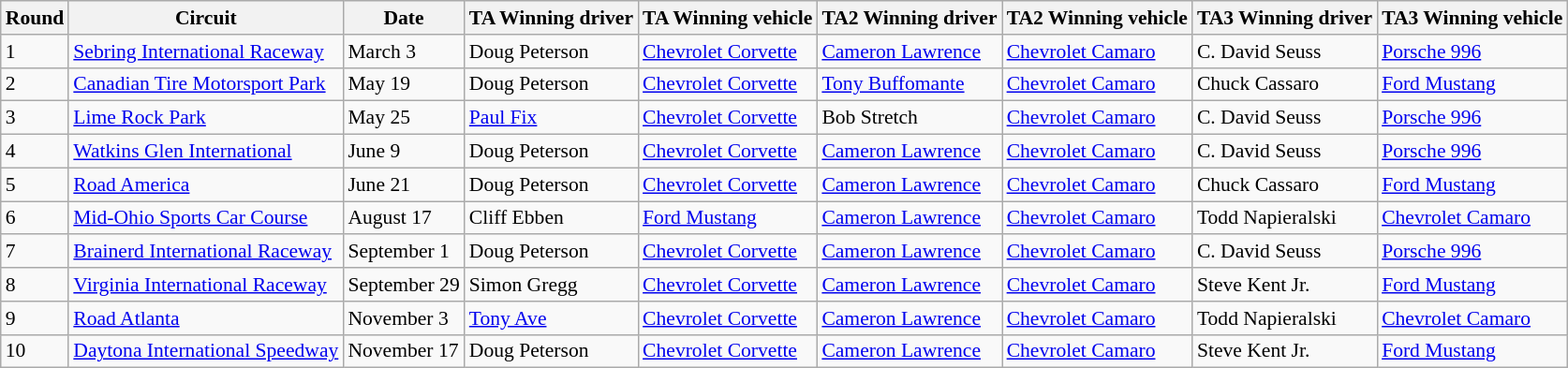<table class="wikitable" style="font-size: 90%;">
<tr>
<th>Round</th>
<th>Circuit</th>
<th>Date</th>
<th>TA Winning driver</th>
<th>TA Winning vehicle</th>
<th>TA2 Winning driver</th>
<th>TA2 Winning vehicle</th>
<th>TA3 Winning driver</th>
<th>TA3 Winning vehicle</th>
</tr>
<tr>
<td>1</td>
<td><a href='#'>Sebring International Raceway</a></td>
<td>March 3</td>
<td> Doug Peterson</td>
<td><a href='#'>Chevrolet Corvette</a></td>
<td> <a href='#'>Cameron Lawrence</a></td>
<td><a href='#'>Chevrolet Camaro</a></td>
<td> C. David Seuss</td>
<td><a href='#'>Porsche 996</a></td>
</tr>
<tr>
<td>2</td>
<td><a href='#'>Canadian Tire Motorsport Park</a></td>
<td>May 19</td>
<td> Doug Peterson</td>
<td><a href='#'>Chevrolet Corvette</a></td>
<td> <a href='#'>Tony Buffomante</a></td>
<td><a href='#'>Chevrolet Camaro</a></td>
<td> Chuck Cassaro</td>
<td><a href='#'>Ford Mustang</a></td>
</tr>
<tr>
<td>3</td>
<td><a href='#'>Lime Rock Park</a></td>
<td>May 25</td>
<td> <a href='#'>Paul Fix</a></td>
<td><a href='#'>Chevrolet Corvette</a></td>
<td> Bob Stretch</td>
<td><a href='#'>Chevrolet Camaro</a></td>
<td> C. David Seuss</td>
<td><a href='#'>Porsche 996</a></td>
</tr>
<tr>
<td>4</td>
<td><a href='#'>Watkins Glen International</a></td>
<td>June 9</td>
<td> Doug Peterson</td>
<td><a href='#'>Chevrolet Corvette</a></td>
<td> <a href='#'>Cameron Lawrence</a></td>
<td><a href='#'>Chevrolet Camaro</a></td>
<td> C. David Seuss</td>
<td><a href='#'>Porsche 996</a></td>
</tr>
<tr>
<td>5</td>
<td><a href='#'>Road America</a></td>
<td>June 21</td>
<td> Doug Peterson</td>
<td><a href='#'>Chevrolet Corvette</a></td>
<td> <a href='#'>Cameron Lawrence</a></td>
<td><a href='#'>Chevrolet Camaro</a></td>
<td> Chuck Cassaro</td>
<td><a href='#'>Ford Mustang</a></td>
</tr>
<tr>
<td>6</td>
<td><a href='#'>Mid-Ohio Sports Car Course</a></td>
<td>August 17</td>
<td> Cliff Ebben</td>
<td><a href='#'>Ford Mustang</a></td>
<td> <a href='#'>Cameron Lawrence</a></td>
<td><a href='#'>Chevrolet Camaro</a></td>
<td> Todd Napieralski</td>
<td><a href='#'>Chevrolet Camaro</a></td>
</tr>
<tr>
<td>7</td>
<td><a href='#'>Brainerd International Raceway</a></td>
<td>September 1</td>
<td> Doug Peterson</td>
<td><a href='#'>Chevrolet Corvette</a></td>
<td> <a href='#'>Cameron Lawrence</a></td>
<td><a href='#'>Chevrolet Camaro</a></td>
<td> C. David Seuss</td>
<td><a href='#'>Porsche 996</a></td>
</tr>
<tr>
<td>8</td>
<td><a href='#'>Virginia International Raceway</a></td>
<td>September 29</td>
<td> Simon Gregg</td>
<td><a href='#'>Chevrolet Corvette</a></td>
<td> <a href='#'>Cameron Lawrence</a></td>
<td><a href='#'>Chevrolet Camaro</a></td>
<td> Steve Kent Jr.</td>
<td><a href='#'>Ford Mustang</a></td>
</tr>
<tr>
<td>9</td>
<td><a href='#'>Road Atlanta</a></td>
<td>November 3</td>
<td> <a href='#'>Tony Ave</a></td>
<td><a href='#'>Chevrolet Corvette</a></td>
<td> <a href='#'>Cameron Lawrence</a></td>
<td><a href='#'>Chevrolet Camaro</a></td>
<td> Todd Napieralski</td>
<td><a href='#'>Chevrolet Camaro</a></td>
</tr>
<tr>
<td>10</td>
<td><a href='#'>Daytona International Speedway</a></td>
<td>November 17</td>
<td> Doug Peterson</td>
<td><a href='#'>Chevrolet Corvette</a></td>
<td> <a href='#'>Cameron Lawrence</a></td>
<td><a href='#'>Chevrolet Camaro</a></td>
<td> Steve Kent Jr.</td>
<td><a href='#'>Ford Mustang</a></td>
</tr>
</table>
